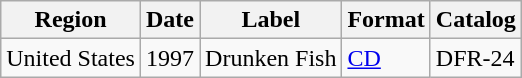<table class="wikitable">
<tr>
<th>Region</th>
<th>Date</th>
<th>Label</th>
<th>Format</th>
<th>Catalog</th>
</tr>
<tr>
<td>United States</td>
<td>1997</td>
<td>Drunken Fish</td>
<td><a href='#'>CD</a></td>
<td>DFR-24</td>
</tr>
</table>
